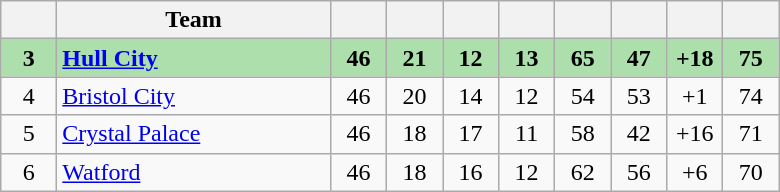<table class="wikitable" style="text-align:center">
<tr>
<th width="30"></th>
<th width="175">Team</th>
<th width="30"></th>
<th width="30"></th>
<th width="30"></th>
<th width="30"></th>
<th width="30"></th>
<th width="30"></th>
<th width="30"></th>
<th width="30"></th>
</tr>
<tr style="background:#addfad;">
<td><strong>3</strong></td>
<td align=left><strong><a href='#'>Hull City</a></strong></td>
<td><strong>46</strong></td>
<td><strong>21</strong></td>
<td><strong>12</strong></td>
<td><strong>13</strong></td>
<td><strong>65</strong></td>
<td><strong>47</strong></td>
<td><strong>+18</strong></td>
<td><strong>75</strong></td>
</tr>
<tr>
<td>4</td>
<td align=left><a href='#'>Bristol City</a></td>
<td>46</td>
<td>20</td>
<td>14</td>
<td>12</td>
<td>54</td>
<td>53</td>
<td>+1</td>
<td>74</td>
</tr>
<tr>
<td>5</td>
<td align=left><a href='#'>Crystal Palace</a></td>
<td>46</td>
<td>18</td>
<td>17</td>
<td>11</td>
<td>58</td>
<td>42</td>
<td>+16</td>
<td>71</td>
</tr>
<tr>
<td>6</td>
<td align=left><a href='#'>Watford</a></td>
<td>46</td>
<td>18</td>
<td>16</td>
<td>12</td>
<td>62</td>
<td>56</td>
<td>+6</td>
<td>70</td>
</tr>
</table>
